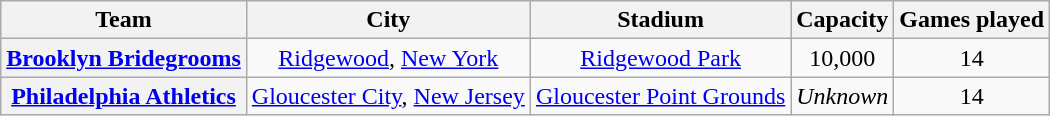<table class="wikitable sortable plainrowheaders" style="text-align:center;">
<tr>
<th scope="col">Team</th>
<th scope="col">City</th>
<th scope="col">Stadium</th>
<th scope="col">Capacity</th>
<th scope="col">Games played</th>
</tr>
<tr>
<th scope="row"><a href='#'>Brooklyn Bridegrooms</a></th>
<td><a href='#'>Ridgewood</a>, <a href='#'>New York</a></td>
<td><a href='#'>Ridgewood Park</a></td>
<td>10,000</td>
<td>14</td>
</tr>
<tr>
<th scope="row"><a href='#'>Philadelphia Athletics</a></th>
<td><a href='#'>Gloucester City</a>, <a href='#'>New Jersey</a></td>
<td><a href='#'>Gloucester Point Grounds</a></td>
<td><em>Unknown</em></td>
<td>14</td>
</tr>
</table>
